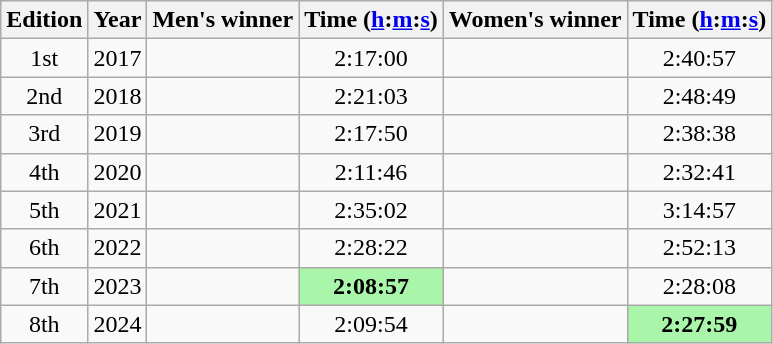<table class="wikitable sortable" style="text-align:center">
<tr>
<th class=unsortable>Edition</th>
<th>Year</th>
<th class=unsortable>Men's winner</th>
<th>Time (<a href='#'>h</a>:<a href='#'>m</a>:<a href='#'>s</a>)</th>
<th class=unsortable>Women's winner</th>
<th>Time (<a href='#'>h</a>:<a href='#'>m</a>:<a href='#'>s</a>)</th>
</tr>
<tr>
<td>1st</td>
<td>2017</td>
<td align=left></td>
<td>2:17:00</td>
<td align=left></td>
<td>2:40:57</td>
</tr>
<tr>
<td>2nd</td>
<td>2018</td>
<td align=left></td>
<td>2:21:03</td>
<td align=left></td>
<td>2:48:49</td>
</tr>
<tr>
<td>3rd</td>
<td>2019</td>
<td align=left></td>
<td>2:17:50</td>
<td align=left></td>
<td>2:38:38</td>
</tr>
<tr>
<td>4th</td>
<td>2020</td>
<td align=left></td>
<td>2:11:46</td>
<td align=left></td>
<td>2:32:41</td>
</tr>
<tr>
<td>5th</td>
<td>2021</td>
<td align=left></td>
<td>2:35:02</td>
<td align=left></td>
<td>3:14:57</td>
</tr>
<tr>
<td>6th</td>
<td>2022</td>
<td align=left></td>
<td>2:28:22</td>
<td align=left></td>
<td>2:52:13</td>
</tr>
<tr>
<td>7th</td>
<td>2023</td>
<td align=left></td>
<td bgcolor=#A9F5A9><strong>2:08:57</strong></td>
<td align=left></td>
<td>2:28:08</td>
</tr>
<tr>
<td>8th</td>
<td>2024</td>
<td align=left></td>
<td>2:09:54</td>
<td align=left></td>
<td bgcolor=#A9F5A9><strong>2:27:59</strong></td>
</tr>
</table>
